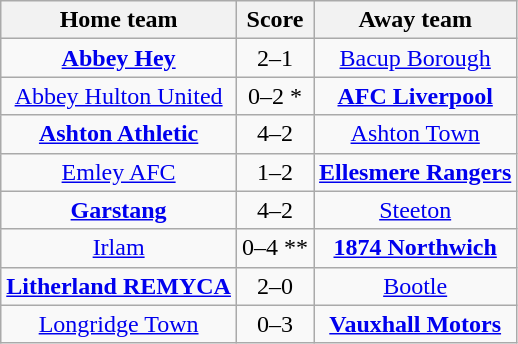<table class="wikitable" style="text-align: center">
<tr>
<th>Home team</th>
<th>Score</th>
<th>Away team</th>
</tr>
<tr>
<td><strong><a href='#'>Abbey Hey</a></strong></td>
<td>2–1</td>
<td><a href='#'>Bacup Borough</a></td>
</tr>
<tr>
<td><a href='#'>Abbey Hulton United</a></td>
<td>0–2 *</td>
<td><strong><a href='#'>AFC Liverpool</a></strong></td>
</tr>
<tr>
<td><strong><a href='#'>Ashton Athletic</a></strong></td>
<td>4–2</td>
<td><a href='#'>Ashton Town</a></td>
</tr>
<tr>
<td><a href='#'>Emley AFC</a></td>
<td>1–2</td>
<td><strong><a href='#'>Ellesmere Rangers</a></strong></td>
</tr>
<tr>
<td><strong><a href='#'>Garstang</a></strong></td>
<td>4–2</td>
<td><a href='#'>Steeton</a></td>
</tr>
<tr>
<td><a href='#'>Irlam</a></td>
<td>0–4 **</td>
<td><strong><a href='#'>1874 Northwich</a></strong></td>
</tr>
<tr>
<td><strong><a href='#'>Litherland REMYCA</a></strong></td>
<td>2–0</td>
<td><a href='#'>Bootle</a></td>
</tr>
<tr>
<td><a href='#'>Longridge Town</a></td>
<td>0–3</td>
<td><strong><a href='#'>Vauxhall Motors</a></strong></td>
</tr>
</table>
